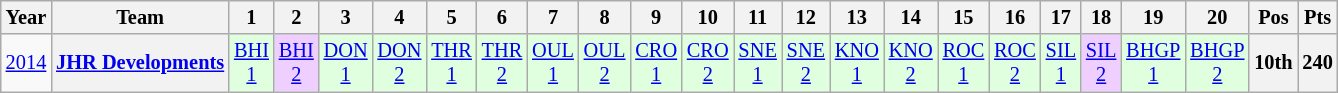<table class="wikitable" style="text-align:center; font-size:85%">
<tr>
<th>Year</th>
<th>Team</th>
<th>1</th>
<th>2</th>
<th>3</th>
<th>4</th>
<th>5</th>
<th>6</th>
<th>7</th>
<th>8</th>
<th>9</th>
<th>10</th>
<th>11</th>
<th>12</th>
<th>13</th>
<th>14</th>
<th>15</th>
<th>16</th>
<th>17</th>
<th>18</th>
<th>19</th>
<th>20</th>
<th>Pos</th>
<th>Pts</th>
</tr>
<tr>
<td><a href='#'>2014</a></td>
<th nowrap><a href='#'>JHR Developments</a></th>
<td style="background:#dfffdf;"><a href='#'>BHI<br>1</a><br></td>
<td style="background:#efcfff;"><a href='#'>BHI<br>2</a><br></td>
<td style="background:#dfffdf;"><a href='#'>DON<br>1</a><br></td>
<td style="background:#dfffdf;"><a href='#'>DON<br>2</a><br></td>
<td style="background:#dfffdf;"><a href='#'>THR<br>1</a><br></td>
<td style="background:#dfffdf;"><a href='#'>THR<br>2</a><br></td>
<td style="background:#dfffdf;"><a href='#'>OUL<br>1</a><br></td>
<td style="background:#dfffdf;"><a href='#'>OUL<br>2</a><br></td>
<td style="background:#dfffdf;"><a href='#'>CRO<br>1</a><br></td>
<td style="background:#dfffdf;"><a href='#'>CRO<br>2</a><br></td>
<td style="background:#dfffdf;"><a href='#'>SNE<br>1</a><br></td>
<td style="background:#dfffdf;"><a href='#'>SNE<br>2</a><br></td>
<td style="background:#dfffdf;"><a href='#'>KNO<br>1</a><br></td>
<td style="background:#dfffdf;"><a href='#'>KNO<br>2</a><br></td>
<td style="background:#dfffdf;"><a href='#'>ROC<br>1</a><br></td>
<td style="background:#dfffdf;"><a href='#'>ROC<br>2</a><br></td>
<td style="background:#dfffdf;"><a href='#'>SIL<br>1</a><br></td>
<td style="background:#efcfff;"><a href='#'>SIL<br>2</a><br></td>
<td style="background:#dfffdf;"><a href='#'>BHGP<br>1</a><br></td>
<td style="background:#dfffdf;"><a href='#'>BHGP<br>2</a><br></td>
<th>10th</th>
<th>240</th>
</tr>
</table>
